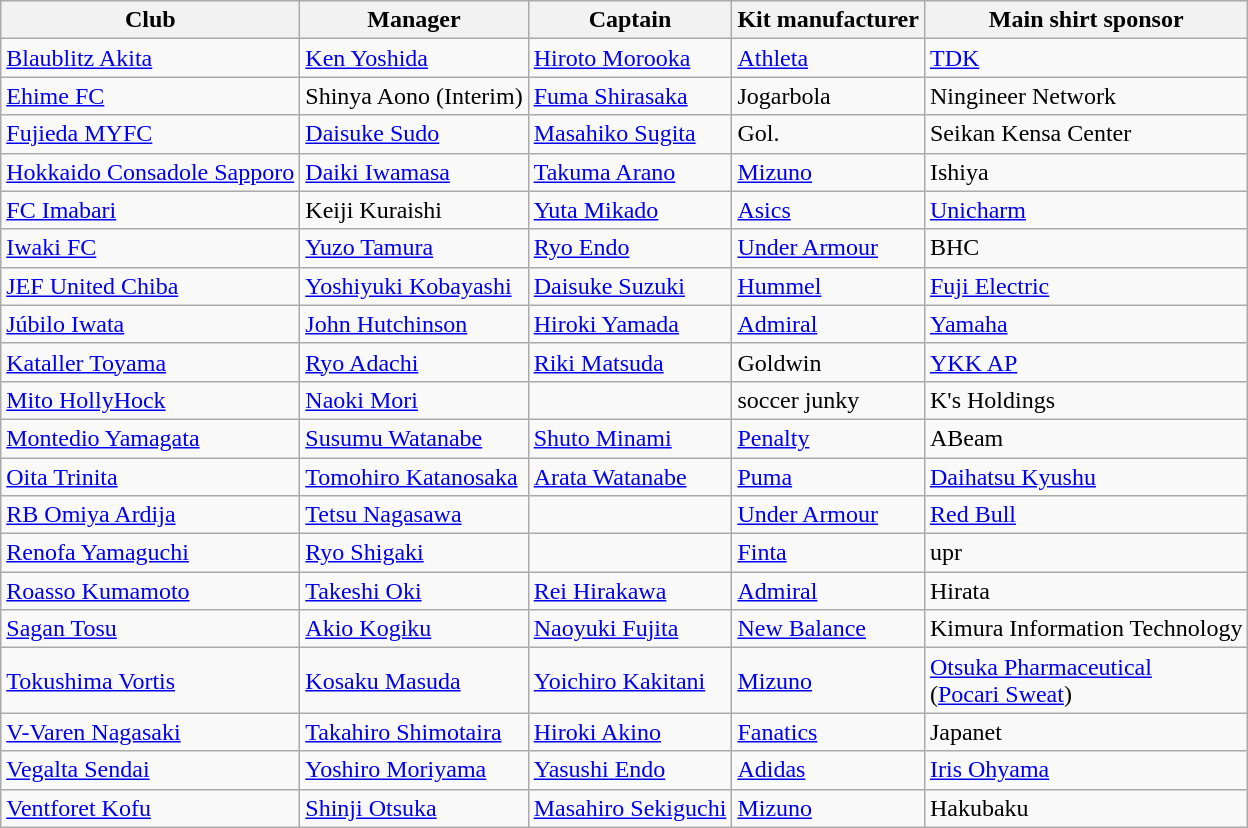<table class="wikitable sortable">
<tr>
<th>Club</th>
<th>Manager</th>
<th>Captain</th>
<th>Kit manufacturer</th>
<th>Main shirt sponsor</th>
</tr>
<tr>
<td><a href='#'>Blaublitz Akita</a></td>
<td> <a href='#'>Ken Yoshida</a></td>
<td> <a href='#'>Hiroto Morooka</a></td>
<td> <a href='#'>Athleta</a></td>
<td><a href='#'>TDK</a></td>
</tr>
<tr>
<td><a href='#'>Ehime FC</a></td>
<td> Shinya Aono (Interim)</td>
<td> <a href='#'>Fuma Shirasaka</a></td>
<td> Jogarbola</td>
<td>Ningineer Network</td>
</tr>
<tr>
<td><a href='#'>Fujieda MYFC</a></td>
<td> <a href='#'>Daisuke Sudo</a></td>
<td> <a href='#'>Masahiko Sugita</a></td>
<td> Gol.</td>
<td>Seikan Kensa Center</td>
</tr>
<tr>
<td><a href='#'>Hokkaido Consadole Sapporo</a></td>
<td> <a href='#'>Daiki Iwamasa</a></td>
<td> <a href='#'>Takuma Arano</a></td>
<td> <a href='#'>Mizuno</a></td>
<td>Ishiya</td>
</tr>
<tr>
<td><a href='#'>FC Imabari</a></td>
<td> Keiji Kuraishi</td>
<td> <a href='#'>Yuta Mikado</a></td>
<td> <a href='#'>Asics</a></td>
<td><a href='#'>Unicharm</a></td>
</tr>
<tr>
<td><a href='#'>Iwaki FC</a></td>
<td> <a href='#'>Yuzo Tamura</a></td>
<td> <a href='#'>Ryo Endo</a></td>
<td> <a href='#'>Under Armour</a></td>
<td>BHC</td>
</tr>
<tr>
<td><a href='#'>JEF United Chiba</a></td>
<td> <a href='#'>Yoshiyuki Kobayashi</a></td>
<td> <a href='#'>Daisuke Suzuki</a></td>
<td> <a href='#'>Hummel</a></td>
<td><a href='#'>Fuji Electric</a></td>
</tr>
<tr>
<td><a href='#'>Júbilo Iwata</a></td>
<td> <a href='#'>John Hutchinson</a></td>
<td> <a href='#'>Hiroki Yamada</a></td>
<td> <a href='#'>Admiral</a></td>
<td><a href='#'>Yamaha</a></td>
</tr>
<tr>
<td><a href='#'>Kataller Toyama</a></td>
<td> <a href='#'>Ryo Adachi</a></td>
<td> <a href='#'>Riki Matsuda</a></td>
<td> Goldwin</td>
<td><a href='#'>YKK AP</a></td>
</tr>
<tr>
<td><a href='#'>Mito HollyHock</a></td>
<td> <a href='#'>Naoki Mori</a></td>
<td></td>
<td> soccer junky</td>
<td>K's Holdings</td>
</tr>
<tr>
<td><a href='#'>Montedio Yamagata</a></td>
<td> <a href='#'>Susumu Watanabe</a></td>
<td> <a href='#'>Shuto Minami</a></td>
<td> <a href='#'>Penalty</a></td>
<td>ABeam</td>
</tr>
<tr>
<td><a href='#'>Oita Trinita</a></td>
<td> <a href='#'>Tomohiro Katanosaka</a></td>
<td> <a href='#'>Arata Watanabe</a></td>
<td> <a href='#'>Puma</a></td>
<td><a href='#'>Daihatsu Kyushu</a></td>
</tr>
<tr>
<td><a href='#'>RB Omiya Ardija</a></td>
<td>  <a href='#'>Tetsu Nagasawa</a></td>
<td></td>
<td> <a href='#'>Under Armour</a></td>
<td><a href='#'>Red Bull</a></td>
</tr>
<tr>
<td><a href='#'>Renofa Yamaguchi</a></td>
<td> <a href='#'>Ryo Shigaki</a></td>
<td></td>
<td> <a href='#'>Finta</a></td>
<td>upr</td>
</tr>
<tr>
<td><a href='#'>Roasso Kumamoto</a></td>
<td> <a href='#'>Takeshi Oki</a></td>
<td> <a href='#'>Rei Hirakawa</a></td>
<td> <a href='#'>Admiral</a></td>
<td>Hirata</td>
</tr>
<tr>
<td><a href='#'>Sagan Tosu</a></td>
<td> <a href='#'>Akio Kogiku</a></td>
<td> <a href='#'>Naoyuki Fujita</a></td>
<td> <a href='#'>New Balance</a></td>
<td>Kimura Information Technology</td>
</tr>
<tr>
<td><a href='#'>Tokushima Vortis</a></td>
<td> <a href='#'>Kosaku Masuda</a></td>
<td> <a href='#'>Yoichiro Kakitani</a></td>
<td> <a href='#'>Mizuno</a></td>
<td><a href='#'>Otsuka Pharmaceutical</a><br>(<a href='#'>Pocari Sweat</a>)</td>
</tr>
<tr>
<td><a href='#'>V-Varen Nagasaki</a></td>
<td> <a href='#'>Takahiro Shimotaira</a></td>
<td> <a href='#'>Hiroki Akino</a></td>
<td> <a href='#'>Fanatics</a></td>
<td>Japanet</td>
</tr>
<tr>
<td><a href='#'>Vegalta Sendai</a></td>
<td> <a href='#'>Yoshiro Moriyama</a></td>
<td> <a href='#'>Yasushi Endo</a></td>
<td> <a href='#'>Adidas</a></td>
<td><a href='#'>Iris Ohyama</a></td>
</tr>
<tr>
<td><a href='#'>Ventforet Kofu</a></td>
<td> <a href='#'>Shinji Otsuka</a></td>
<td> <a href='#'>Masahiro Sekiguchi</a></td>
<td> <a href='#'>Mizuno</a></td>
<td>Hakubaku</td>
</tr>
</table>
